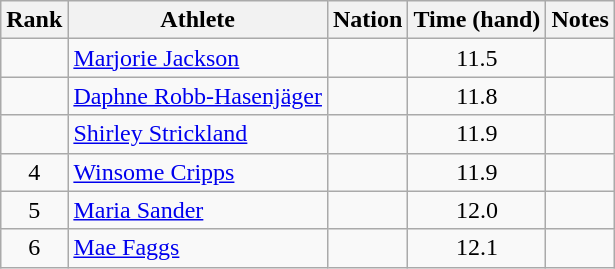<table class="wikitable sortable" style="text-align:center">
<tr>
<th>Rank</th>
<th>Athlete</th>
<th>Nation</th>
<th>Time (hand)</th>
<th>Notes</th>
</tr>
<tr>
<td></td>
<td align=left><a href='#'>Marjorie Jackson</a></td>
<td align=left></td>
<td>11.5</td>
<td></td>
</tr>
<tr>
<td></td>
<td align=left><a href='#'>Daphne Robb-Hasenjäger</a></td>
<td align=left></td>
<td>11.8</td>
<td></td>
</tr>
<tr>
<td></td>
<td align=left><a href='#'>Shirley Strickland</a></td>
<td align=left></td>
<td>11.9</td>
<td></td>
</tr>
<tr>
<td>4</td>
<td align=left><a href='#'>Winsome Cripps</a></td>
<td align=left></td>
<td>11.9</td>
<td></td>
</tr>
<tr>
<td>5</td>
<td align=left><a href='#'>Maria Sander</a></td>
<td align=left></td>
<td>12.0</td>
<td></td>
</tr>
<tr>
<td>6</td>
<td align=left><a href='#'>Mae Faggs</a></td>
<td align=left></td>
<td>12.1</td>
<td></td>
</tr>
</table>
